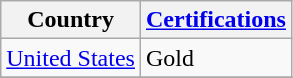<table class="wikitable">
<tr>
<th>Country</th>
<th><a href='#'>Certifications</a></th>
</tr>
<tr>
<td><a href='#'>United States</a></td>
<td>Gold</td>
</tr>
<tr>
</tr>
</table>
